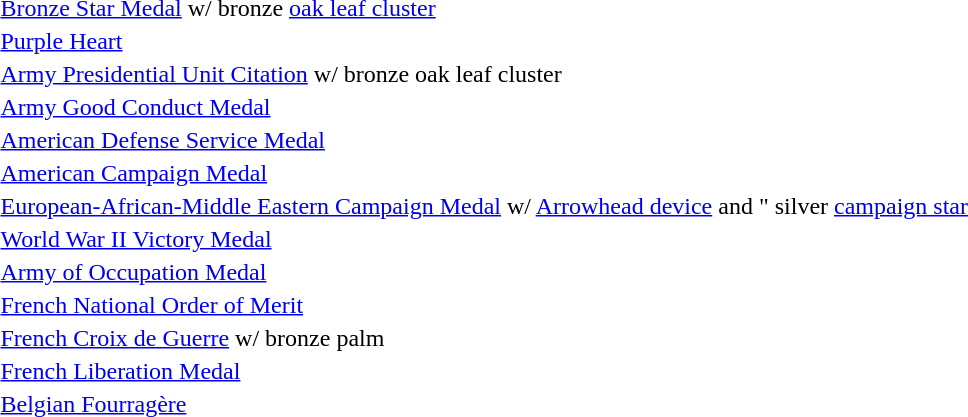<table>
<tr>
<td></td>
<td><a href='#'>Bronze Star Medal</a> w/ bronze <a href='#'>oak leaf cluster</a></td>
</tr>
<tr>
<td></td>
<td><a href='#'>Purple Heart</a></td>
</tr>
<tr>
<td></td>
<td><a href='#'>Army Presidential Unit Citation</a> w/ bronze oak leaf cluster</td>
</tr>
<tr>
<td></td>
<td><a href='#'>Army Good Conduct Medal</a></td>
</tr>
<tr>
<td></td>
<td><a href='#'>American Defense Service Medal</a></td>
</tr>
<tr>
<td></td>
<td><a href='#'>American Campaign Medal</a></td>
</tr>
<tr>
<td></td>
<td><a href='#'>European-African-Middle Eastern Campaign Medal</a> w/ <a href='#'>Arrowhead device</a> and  " silver <a href='#'>campaign star</a></td>
</tr>
<tr>
<td></td>
<td><a href='#'>World War II Victory Medal</a></td>
</tr>
<tr>
<td></td>
<td><a href='#'>Army of Occupation Medal</a></td>
</tr>
<tr>
<td></td>
<td><a href='#'>French National Order of Merit</a></td>
</tr>
<tr>
<td></td>
<td><a href='#'>French Croix de Guerre</a> w/ bronze palm</td>
</tr>
<tr>
<td></td>
<td><a href='#'>French Liberation Medal</a></td>
</tr>
<tr>
<td></td>
<td><a href='#'>Belgian Fourragère</a></td>
</tr>
</table>
